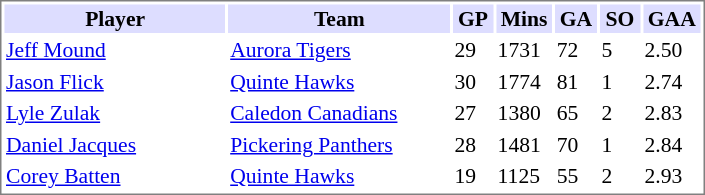<table cellpadding="0">
<tr align="left" style="vertical-align: top">
<td></td>
<td><br><table cellpadding="1" width="470px" style="font-size: 90%; border: 1px solid gray;">
<tr>
<th bgcolor="#DDDDFF" width="27.5%">Player</th>
<th bgcolor="#DDDDFF" width="27.5%">Team</th>
<th bgcolor="#DDDDFF" width="5%">GP</th>
<th bgcolor="#DDDDFF" width="5%">Mins</th>
<th bgcolor="#DDDDFF" width="5%">GA</th>
<th bgcolor="#DDDDFF" width="5%">SO</th>
<th bgcolor="#DDDDFF" width="5%">GAA</th>
</tr>
<tr>
<td><a href='#'>Jeff Mound</a></td>
<td><a href='#'>Aurora Tigers</a></td>
<td>29</td>
<td>1731</td>
<td>72</td>
<td>5</td>
<td>2.50</td>
</tr>
<tr>
<td><a href='#'>Jason Flick</a></td>
<td><a href='#'>Quinte Hawks</a></td>
<td>30</td>
<td>1774</td>
<td>81</td>
<td>1</td>
<td>2.74</td>
</tr>
<tr>
<td><a href='#'>Lyle Zulak</a></td>
<td><a href='#'>Caledon Canadians</a></td>
<td>27</td>
<td>1380</td>
<td>65</td>
<td>2</td>
<td>2.83</td>
</tr>
<tr>
<td><a href='#'>Daniel Jacques</a></td>
<td><a href='#'>Pickering Panthers</a></td>
<td>28</td>
<td>1481</td>
<td>70</td>
<td>1</td>
<td>2.84</td>
</tr>
<tr>
<td><a href='#'>Corey Batten</a></td>
<td><a href='#'>Quinte Hawks</a></td>
<td>19</td>
<td>1125</td>
<td>55</td>
<td>2</td>
<td>2.93</td>
</tr>
</table>
</td>
</tr>
</table>
